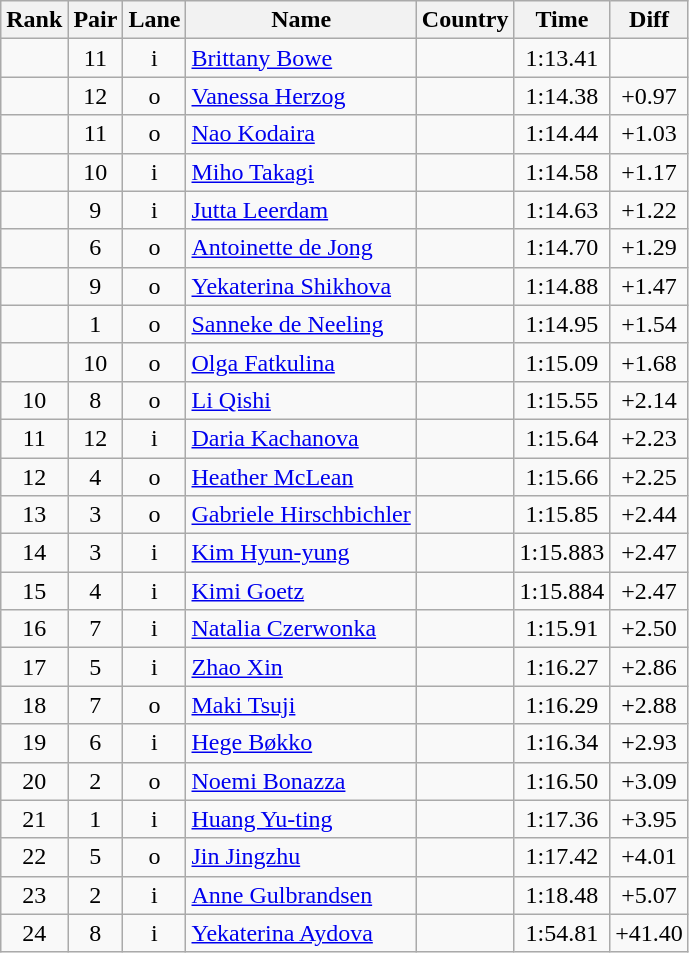<table class="wikitable sortable" style="text-align:center">
<tr>
<th>Rank</th>
<th>Pair</th>
<th>Lane</th>
<th>Name</th>
<th>Country</th>
<th>Time</th>
<th>Diff</th>
</tr>
<tr>
<td></td>
<td>11</td>
<td>i</td>
<td align=left><a href='#'>Brittany Bowe</a></td>
<td align=left></td>
<td>1:13.41</td>
<td></td>
</tr>
<tr>
<td></td>
<td>12</td>
<td>o</td>
<td align=left><a href='#'>Vanessa Herzog</a></td>
<td align=left></td>
<td>1:14.38</td>
<td>+0.97</td>
</tr>
<tr>
<td></td>
<td>11</td>
<td>o</td>
<td align=left><a href='#'>Nao Kodaira</a></td>
<td align=left></td>
<td>1:14.44</td>
<td>+1.03</td>
</tr>
<tr>
<td></td>
<td>10</td>
<td>i</td>
<td align=left><a href='#'>Miho Takagi</a></td>
<td align=left></td>
<td>1:14.58</td>
<td>+1.17</td>
</tr>
<tr>
<td></td>
<td>9</td>
<td>i</td>
<td align=left><a href='#'>Jutta Leerdam</a></td>
<td align=left></td>
<td>1:14.63</td>
<td>+1.22</td>
</tr>
<tr>
<td></td>
<td>6</td>
<td>o</td>
<td align=left><a href='#'>Antoinette de Jong</a></td>
<td align=left></td>
<td>1:14.70</td>
<td>+1.29</td>
</tr>
<tr>
<td></td>
<td>9</td>
<td>o</td>
<td align=left><a href='#'>Yekaterina Shikhova</a></td>
<td align=left></td>
<td>1:14.88</td>
<td>+1.47</td>
</tr>
<tr>
<td></td>
<td>1</td>
<td>o</td>
<td align=left><a href='#'>Sanneke de Neeling</a></td>
<td align=left></td>
<td>1:14.95</td>
<td>+1.54</td>
</tr>
<tr>
<td></td>
<td>10</td>
<td>o</td>
<td align=left><a href='#'>Olga Fatkulina</a></td>
<td align=left></td>
<td>1:15.09</td>
<td>+1.68</td>
</tr>
<tr>
<td>10</td>
<td>8</td>
<td>o</td>
<td align=left><a href='#'>Li Qishi</a></td>
<td align=left></td>
<td>1:15.55</td>
<td>+2.14</td>
</tr>
<tr>
<td>11</td>
<td>12</td>
<td>i</td>
<td align=left><a href='#'>Daria Kachanova</a></td>
<td align=left></td>
<td>1:15.64</td>
<td>+2.23</td>
</tr>
<tr>
<td>12</td>
<td>4</td>
<td>o</td>
<td align=left><a href='#'>Heather McLean</a></td>
<td align=left></td>
<td>1:15.66</td>
<td>+2.25</td>
</tr>
<tr>
<td>13</td>
<td>3</td>
<td>o</td>
<td align=left><a href='#'>Gabriele Hirschbichler</a></td>
<td align=left></td>
<td>1:15.85</td>
<td>+2.44</td>
</tr>
<tr>
<td>14</td>
<td>3</td>
<td>i</td>
<td align=left><a href='#'>Kim Hyun-yung</a></td>
<td align=left></td>
<td>1:15.883</td>
<td>+2.47</td>
</tr>
<tr>
<td>15</td>
<td>4</td>
<td>i</td>
<td align=left><a href='#'>Kimi Goetz</a></td>
<td align=left></td>
<td>1:15.884</td>
<td>+2.47</td>
</tr>
<tr>
<td>16</td>
<td>7</td>
<td>i</td>
<td align=left><a href='#'>Natalia Czerwonka</a></td>
<td align=left></td>
<td>1:15.91</td>
<td>+2.50</td>
</tr>
<tr>
<td>17</td>
<td>5</td>
<td>i</td>
<td align=left><a href='#'>Zhao Xin</a></td>
<td align=left></td>
<td>1:16.27</td>
<td>+2.86</td>
</tr>
<tr>
<td>18</td>
<td>7</td>
<td>o</td>
<td align=left><a href='#'>Maki Tsuji</a></td>
<td align=left></td>
<td>1:16.29</td>
<td>+2.88</td>
</tr>
<tr>
<td>19</td>
<td>6</td>
<td>i</td>
<td align=left><a href='#'>Hege Bøkko</a></td>
<td align=left></td>
<td>1:16.34</td>
<td>+2.93</td>
</tr>
<tr>
<td>20</td>
<td>2</td>
<td>o</td>
<td align=left><a href='#'>Noemi Bonazza</a></td>
<td align=left></td>
<td>1:16.50</td>
<td>+3.09</td>
</tr>
<tr>
<td>21</td>
<td>1</td>
<td>i</td>
<td align=left><a href='#'>Huang Yu-ting</a></td>
<td align=left></td>
<td>1:17.36</td>
<td>+3.95</td>
</tr>
<tr>
<td>22</td>
<td>5</td>
<td>o</td>
<td align=left><a href='#'>Jin Jingzhu</a></td>
<td align=left></td>
<td>1:17.42</td>
<td>+4.01</td>
</tr>
<tr>
<td>23</td>
<td>2</td>
<td>i</td>
<td align=left><a href='#'>Anne Gulbrandsen</a></td>
<td align=left></td>
<td>1:18.48</td>
<td>+5.07</td>
</tr>
<tr>
<td>24</td>
<td>8</td>
<td>i</td>
<td align=left><a href='#'>Yekaterina Aydova</a></td>
<td align=left></td>
<td>1:54.81</td>
<td>+41.40</td>
</tr>
</table>
